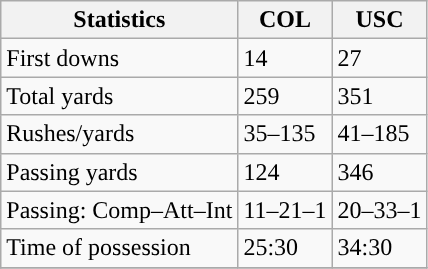<table class="wikitable" style="float: left;">
<tr>
<th>Statistics</th>
<th>COL</th>
<th>USC</th>
</tr>
<tr>
<td>First downs</td>
<td>14</td>
<td>27</td>
</tr>
<tr>
<td>Total yards</td>
<td>259</td>
<td>351</td>
</tr>
<tr>
<td>Rushes/yards</td>
<td>35–135</td>
<td>41–185</td>
</tr>
<tr>
<td>Passing yards</td>
<td>124</td>
<td>346</td>
</tr>
<tr>
<td>Passing: Comp–Att–Int</td>
<td>11–21–1</td>
<td>20–33–1</td>
</tr>
<tr>
<td>Time of possession</td>
<td>25:30</td>
<td>34:30</td>
</tr>
<tr>
</tr>
</table>
